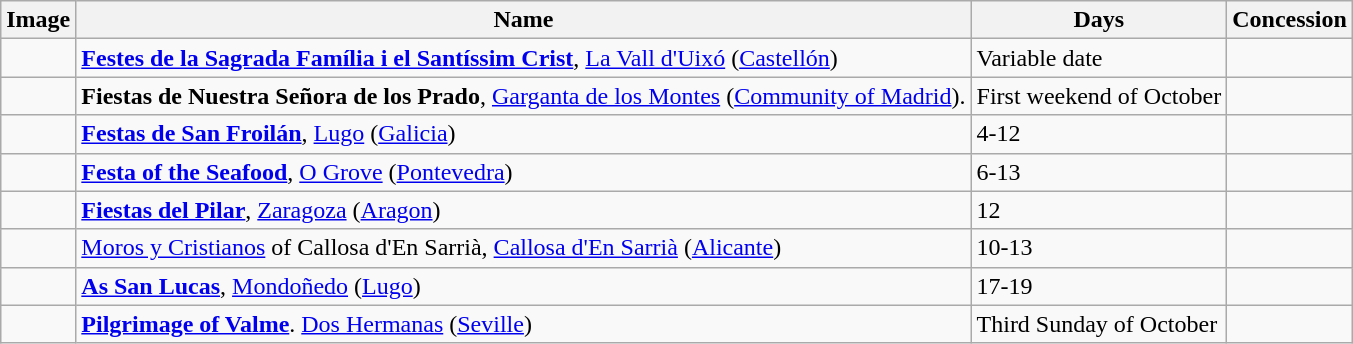<table class="wikitable">
<tr>
<th>Image</th>
<th>Name</th>
<th>Days</th>
<th>Concession</th>
</tr>
<tr>
<td></td>
<td><strong><a href='#'>Festes de la Sagrada Família i el Santíssim Crist</a></strong>, <a href='#'>La Vall d'Uixó</a> (<a href='#'>Castellón</a>)</td>
<td>Variable date</td>
<td></td>
</tr>
<tr>
<td></td>
<td><strong>Fiestas de Nuestra Señora de los Prado</strong>, <a href='#'>Garganta de los Montes</a> (<a href='#'>Community of Madrid</a>).</td>
<td>First weekend of October</td>
<td></td>
</tr>
<tr>
<td></td>
<td><strong><a href='#'>Festas de San Froilán</a></strong>, <a href='#'>Lugo</a> (<a href='#'>Galicia</a>)</td>
<td>4-12</td>
<td></td>
</tr>
<tr>
<td></td>
<td><strong><a href='#'>Festa of the Seafood</a></strong>, <a href='#'>O Grove</a> (<a href='#'>Pontevedra</a>)</td>
<td>6-13</td>
<td></td>
</tr>
<tr>
<td></td>
<td><strong><a href='#'>Fiestas del Pilar</a></strong>, <a href='#'>Zaragoza</a> (<a href='#'>Aragon</a>)</td>
<td>12</td>
<td></td>
</tr>
<tr>
<td></td>
<td><a href='#'>Moros y Cristianos</a> of Callosa d'En Sarrià, <a href='#'>Callosa d'En Sarrià</a> (<a href='#'>Alicante</a>)</td>
<td>10-13</td>
<td></td>
</tr>
<tr>
<td></td>
<td><strong><a href='#'>As San Lucas</a></strong>, <a href='#'>Mondoñedo</a> (<a href='#'>Lugo</a>)</td>
<td>17-19</td>
<td></td>
</tr>
<tr>
<td></td>
<td><strong><a href='#'>Pilgrimage of Valme</a></strong>. <a href='#'>Dos Hermanas</a> (<a href='#'>Seville</a>)</td>
<td>Third Sunday of October</td>
<td></td>
</tr>
</table>
